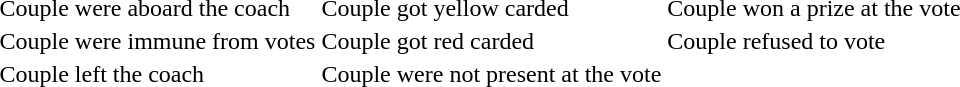<table>
<tr>
<td> Couple were aboard the coach</td>
<td> Couple got yellow carded</td>
<td> Couple won a prize at the vote</td>
</tr>
<tr>
<td> Couple were immune from votes</td>
<td> Couple got red carded</td>
<td> Couple refused to vote</td>
</tr>
<tr>
<td> Couple left the coach</td>
<td> Couple were not present at the vote</td>
</tr>
</table>
